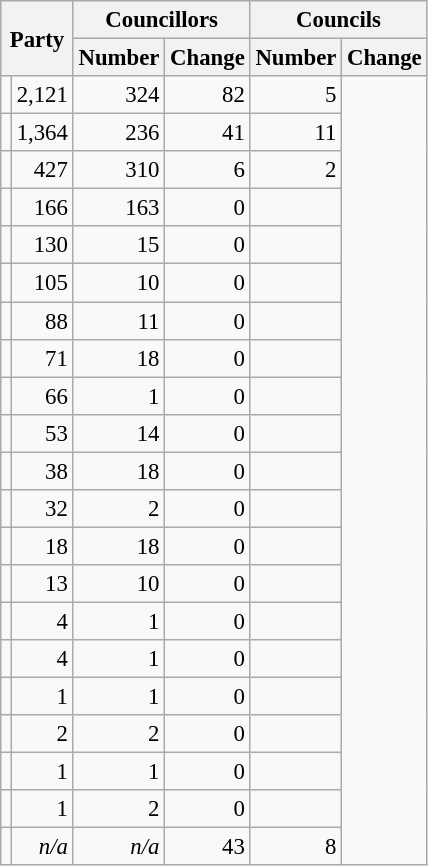<table class="wikitable" style="text-align:right; font-size:95%;">
<tr>
<th colspan="2" rowspan="2">Party</th>
<th colspan="2">Councillors</th>
<th colspan="2">Councils</th>
</tr>
<tr>
<th scope="col">Number</th>
<th scope="col">Change</th>
<th scope="col">Number</th>
<th scope="col">Change</th>
</tr>
<tr>
<td></td>
<td>2,121</td>
<td>324</td>
<td>82</td>
<td>5</td>
</tr>
<tr>
<td></td>
<td>1,364</td>
<td>236</td>
<td>41</td>
<td>11</td>
</tr>
<tr>
<td></td>
<td>427</td>
<td>310</td>
<td>6</td>
<td>2</td>
</tr>
<tr>
<td></td>
<td>166</td>
<td>163</td>
<td>0</td>
<td></td>
</tr>
<tr>
<td></td>
<td>130</td>
<td>15</td>
<td>0</td>
<td></td>
</tr>
<tr>
<td></td>
<td>105</td>
<td>10</td>
<td>0</td>
<td></td>
</tr>
<tr>
<td></td>
<td>88</td>
<td>11</td>
<td>0</td>
<td></td>
</tr>
<tr>
<td></td>
<td>71</td>
<td>18</td>
<td>0</td>
<td></td>
</tr>
<tr>
<td></td>
<td>66</td>
<td>1</td>
<td>0</td>
<td></td>
</tr>
<tr>
<td></td>
<td>53</td>
<td>14</td>
<td>0</td>
<td></td>
</tr>
<tr>
<td></td>
<td>38</td>
<td>18</td>
<td>0</td>
<td></td>
</tr>
<tr>
<td></td>
<td>32</td>
<td>2</td>
<td>0</td>
<td></td>
</tr>
<tr>
<td></td>
<td>18</td>
<td>18</td>
<td>0</td>
<td></td>
</tr>
<tr>
<td></td>
<td>13</td>
<td>10</td>
<td>0</td>
<td></td>
</tr>
<tr>
<td></td>
<td>4</td>
<td>1</td>
<td>0</td>
<td></td>
</tr>
<tr>
<td></td>
<td>4</td>
<td>1</td>
<td>0</td>
<td></td>
</tr>
<tr>
<td></td>
<td>1</td>
<td>1</td>
<td>0</td>
<td></td>
</tr>
<tr>
<td></td>
<td>2</td>
<td>2</td>
<td>0</td>
<td></td>
</tr>
<tr>
<td></td>
<td>1</td>
<td>1</td>
<td>0</td>
<td></td>
</tr>
<tr>
<td></td>
<td>1</td>
<td>2</td>
<td>0</td>
<td></td>
</tr>
<tr>
<td></td>
<td><em>n/a</em></td>
<td><em>n/a</em></td>
<td>43</td>
<td>8</td>
</tr>
</table>
